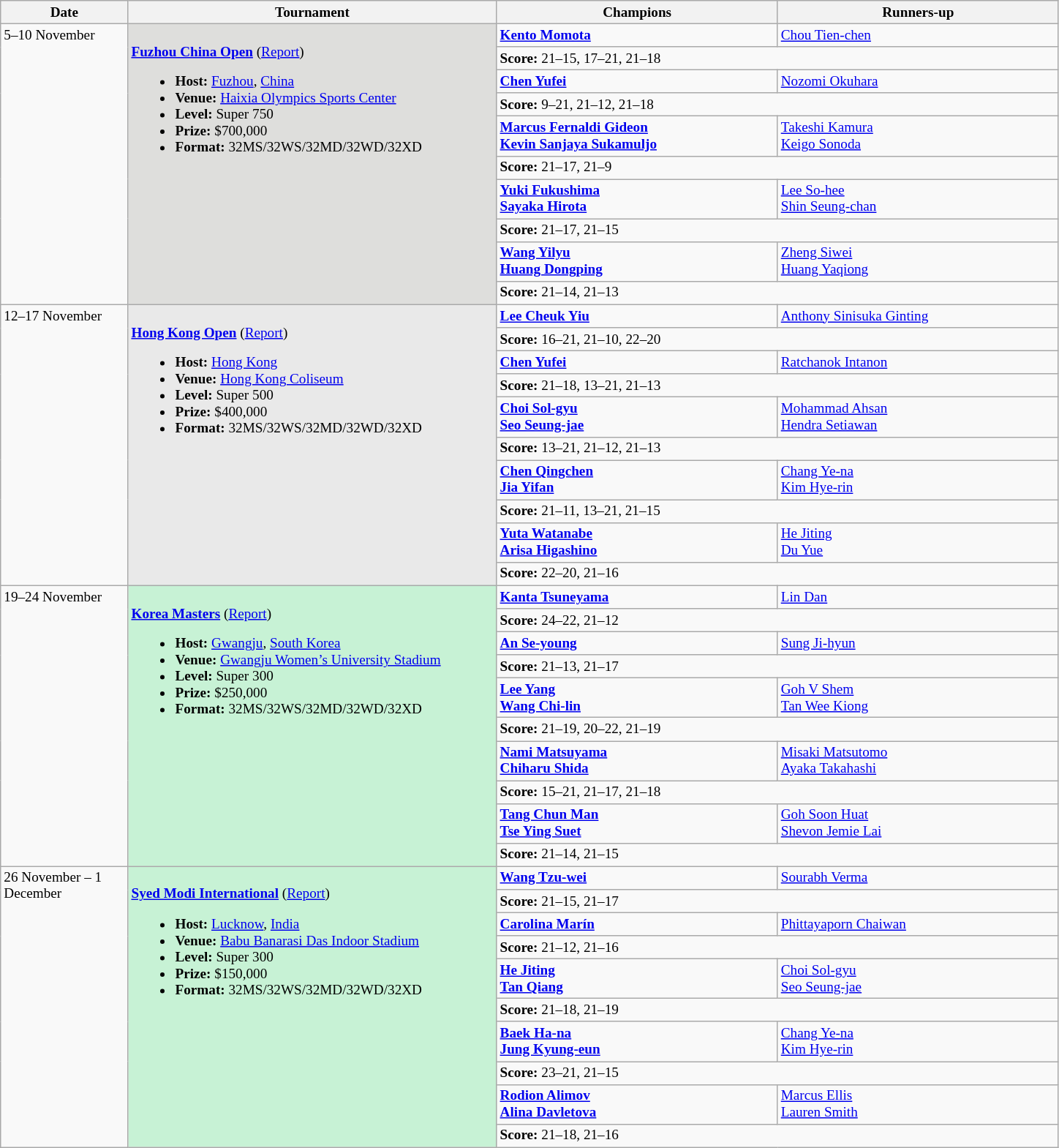<table class=wikitable style=font-size:80%>
<tr>
<th width=110>Date</th>
<th width=330>Tournament</th>
<th width=250>Champions</th>
<th width=250>Runners-up</th>
</tr>
<tr valign=top>
<td rowspan=10>5–10 November</td>
<td style="background:#DEDEDC;" rowspan="10"><br><strong><a href='#'>Fuzhou China Open</a></strong> (<a href='#'>Report</a>)<ul><li><strong>Host:</strong> <a href='#'>Fuzhou</a>, <a href='#'>China</a></li><li><strong>Venue:</strong> <a href='#'>Haixia Olympics Sports Center</a></li><li><strong>Level:</strong> Super 750</li><li><strong>Prize:</strong> $700,000</li><li><strong>Format:</strong> 32MS/32WS/32MD/32WD/32XD</li></ul></td>
<td><strong> <a href='#'>Kento Momota</a></strong></td>
<td> <a href='#'>Chou Tien-chen</a></td>
</tr>
<tr>
<td colspan=2><strong>Score:</strong> 21–15, 17–21, 21–18</td>
</tr>
<tr valign=top>
<td><strong> <a href='#'>Chen Yufei</a></strong></td>
<td> <a href='#'>Nozomi Okuhara</a></td>
</tr>
<tr>
<td colspan=2><strong>Score:</strong> 9–21, 21–12, 21–18</td>
</tr>
<tr valign=top>
<td><strong> <a href='#'>Marcus Fernaldi Gideon</a><br> <a href='#'>Kevin Sanjaya Sukamuljo</a></strong></td>
<td> <a href='#'>Takeshi Kamura</a><br> <a href='#'>Keigo Sonoda</a></td>
</tr>
<tr>
<td colspan=2><strong>Score:</strong> 21–17, 21–9</td>
</tr>
<tr valign=top>
<td><strong> <a href='#'>Yuki Fukushima</a><br> <a href='#'>Sayaka Hirota</a></strong></td>
<td> <a href='#'>Lee So-hee</a><br> <a href='#'>Shin Seung-chan</a></td>
</tr>
<tr>
<td colspan=2><strong>Score:</strong> 21–17, 21–15</td>
</tr>
<tr valign=top>
<td><strong> <a href='#'>Wang Yilyu</a><br> <a href='#'>Huang Dongping</a></strong></td>
<td> <a href='#'>Zheng Siwei</a><br> <a href='#'>Huang Yaqiong</a></td>
</tr>
<tr>
<td colspan=2><strong>Score:</strong> 21–14, 21–13</td>
</tr>
<tr valign=top>
<td rowspan=10>12–17 November</td>
<td style="background:#E9E9E9;" rowspan="10"><br><strong><a href='#'>Hong Kong Open</a></strong> (<a href='#'>Report</a>)<ul><li><strong>Host:</strong> <a href='#'>Hong Kong</a></li><li><strong>Venue:</strong> <a href='#'>Hong Kong Coliseum</a></li><li><strong>Level:</strong> Super 500</li><li><strong>Prize:</strong> $400,000</li><li><strong>Format:</strong> 32MS/32WS/32MD/32WD/32XD</li></ul></td>
<td><strong> <a href='#'>Lee Cheuk Yiu</a></strong></td>
<td> <a href='#'>Anthony Sinisuka Ginting</a></td>
</tr>
<tr>
<td colspan=2><strong>Score:</strong> 16–21, 21–10, 22–20</td>
</tr>
<tr valign=top>
<td><strong> <a href='#'>Chen Yufei</a></strong></td>
<td> <a href='#'>Ratchanok Intanon</a></td>
</tr>
<tr>
<td colspan=2><strong>Score:</strong> 21–18, 13–21, 21–13</td>
</tr>
<tr valign=top>
<td><strong> <a href='#'>Choi Sol-gyu</a><br> <a href='#'>Seo Seung-jae</a></strong></td>
<td> <a href='#'>Mohammad Ahsan</a><br> <a href='#'>Hendra Setiawan</a></td>
</tr>
<tr>
<td colspan=2><strong>Score:</strong> 13–21, 21–12, 21–13</td>
</tr>
<tr valign=top>
<td><strong> <a href='#'>Chen Qingchen</a><br> <a href='#'>Jia Yifan</a></strong></td>
<td> <a href='#'>Chang Ye-na</a><br> <a href='#'>Kim Hye-rin</a></td>
</tr>
<tr>
<td colspan=2><strong>Score:</strong> 21–11, 13–21, 21–15</td>
</tr>
<tr valign=top>
<td><strong> <a href='#'>Yuta Watanabe</a><br> <a href='#'>Arisa Higashino</a></strong></td>
<td> <a href='#'>He Jiting</a><br> <a href='#'>Du Yue</a></td>
</tr>
<tr>
<td colspan=2><strong>Score:</strong> 22–20, 21–16</td>
</tr>
<tr valign=top>
<td rowspan=10>19–24 November</td>
<td style="background:#C7F2D5;" rowspan="10"><br><strong><a href='#'>Korea Masters</a></strong> (<a href='#'>Report</a>)<ul><li><strong>Host:</strong> <a href='#'>Gwangju</a>, <a href='#'>South Korea</a></li><li><strong>Venue:</strong> <a href='#'>Gwangju Women’s University Stadium</a></li><li><strong>Level:</strong> Super 300</li><li><strong>Prize:</strong> $250,000</li><li><strong>Format:</strong> 32MS/32WS/32MD/32WD/32XD</li></ul></td>
<td><strong> <a href='#'>Kanta Tsuneyama</a></strong></td>
<td> <a href='#'>Lin Dan</a></td>
</tr>
<tr>
<td colspan=2><strong>Score:</strong> 24–22, 21–12</td>
</tr>
<tr valign=top>
<td><strong> <a href='#'>An Se-young</a></strong></td>
<td> <a href='#'>Sung Ji-hyun</a></td>
</tr>
<tr>
<td colspan=2><strong>Score:</strong> 21–13, 21–17</td>
</tr>
<tr valign=top>
<td><strong> <a href='#'>Lee Yang</a><br> <a href='#'>Wang Chi-lin</a></strong></td>
<td> <a href='#'>Goh V Shem</a><br> <a href='#'>Tan Wee Kiong</a></td>
</tr>
<tr>
<td colspan=2><strong>Score:</strong> 21–19, 20–22, 21–19</td>
</tr>
<tr valign=top>
<td><strong> <a href='#'>Nami Matsuyama</a><br> <a href='#'>Chiharu Shida</a></strong></td>
<td> <a href='#'>Misaki Matsutomo</a><br> <a href='#'>Ayaka Takahashi</a></td>
</tr>
<tr>
<td colspan=2><strong>Score:</strong> 15–21, 21–17, 21–18</td>
</tr>
<tr valign=top>
<td><strong> <a href='#'>Tang Chun Man</a><br> <a href='#'>Tse Ying Suet</a></strong></td>
<td> <a href='#'>Goh Soon Huat</a><br> <a href='#'>Shevon Jemie Lai</a></td>
</tr>
<tr>
<td colspan=2><strong>Score:</strong> 21–14, 21–15</td>
</tr>
<tr valign=top>
<td rowspan=10>26 November – 1 December</td>
<td style="background:#C7F2D5;" rowspan="10"><br><strong><a href='#'>Syed Modi International</a></strong> (<a href='#'>Report</a>)<ul><li><strong>Host:</strong> <a href='#'>Lucknow</a>, <a href='#'>India</a></li><li><strong>Venue:</strong> <a href='#'>Babu Banarasi Das Indoor Stadium</a></li><li><strong>Level:</strong> Super 300</li><li><strong>Prize:</strong> $150,000</li><li><strong>Format:</strong> 32MS/32WS/32MD/32WD/32XD</li></ul></td>
<td><strong> <a href='#'>Wang Tzu-wei</a></strong></td>
<td> <a href='#'>Sourabh Verma</a></td>
</tr>
<tr>
<td colspan=2><strong>Score:</strong> 21–15, 21–17</td>
</tr>
<tr valign=top>
<td><strong> <a href='#'>Carolina Marín</a></strong></td>
<td> <a href='#'>Phittayaporn Chaiwan</a></td>
</tr>
<tr>
<td colspan=2><strong>Score:</strong> 21–12, 21–16</td>
</tr>
<tr valign=top>
<td><strong> <a href='#'>He Jiting</a><br> <a href='#'>Tan Qiang</a></strong></td>
<td> <a href='#'>Choi Sol-gyu</a><br> <a href='#'>Seo Seung-jae</a></td>
</tr>
<tr>
<td colspan=2><strong>Score:</strong> 21–18, 21–19</td>
</tr>
<tr valign=top>
<td><strong> <a href='#'>Baek Ha-na</a><br> <a href='#'>Jung Kyung-eun</a></strong></td>
<td> <a href='#'>Chang Ye-na</a><br> <a href='#'>Kim Hye-rin</a></td>
</tr>
<tr>
<td colspan=2><strong>Score:</strong> 23–21, 21–15</td>
</tr>
<tr valign=top>
<td><strong> <a href='#'>Rodion Alimov</a><br> <a href='#'>Alina Davletova</a></strong></td>
<td> <a href='#'>Marcus Ellis</a><br> <a href='#'>Lauren Smith</a></td>
</tr>
<tr>
<td colspan=2><strong>Score:</strong> 21–18, 21–16</td>
</tr>
</table>
